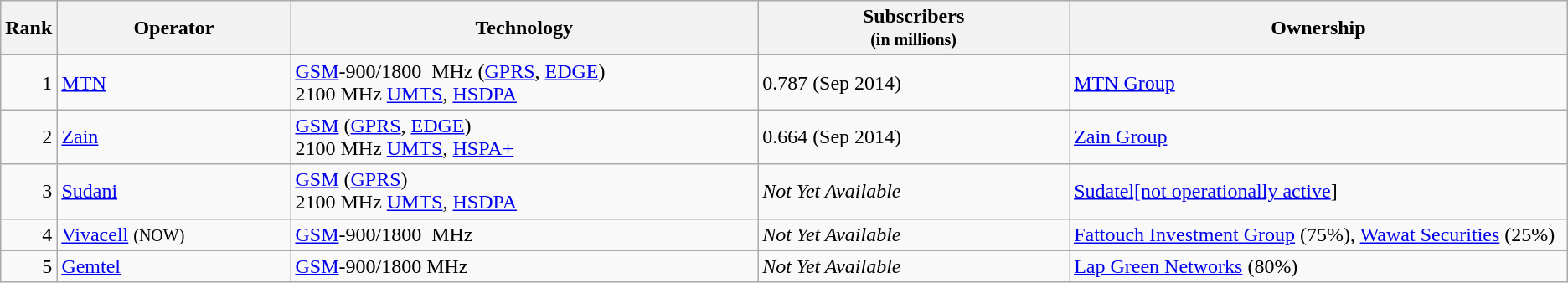<table class="wikitable">
<tr>
<th style="width:3%;">Rank</th>
<th style="width:15%;">Operator</th>
<th style="width:30%;">Technology</th>
<th style="width:20%;">Subscribers<br><small>(in millions)</small></th>
<th style="width:32%;">Ownership</th>
</tr>
<tr>
<td align=right>1</td>
<td><a href='#'>MTN</a></td>
<td><a href='#'>GSM</a>-900/1800  MHz (<a href='#'>GPRS</a>, <a href='#'>EDGE</a>)<br>2100 MHz <a href='#'>UMTS</a>, <a href='#'>HSDPA</a></td>
<td>0.787 (Sep 2014)</td>
<td><a href='#'>MTN Group</a></td>
</tr>
<tr>
<td align=right>2</td>
<td><a href='#'>Zain</a></td>
<td><a href='#'>GSM</a> (<a href='#'>GPRS</a>, <a href='#'>EDGE</a>)<br>2100 MHz <a href='#'>UMTS</a>, <a href='#'>HSPA+</a></td>
<td>0.664 (Sep 2014)</td>
<td><a href='#'>Zain Group</a></td>
</tr>
<tr>
<td align=right>3</td>
<td><a href='#'>Sudani</a></td>
<td><a href='#'>GSM</a> (<a href='#'>GPRS</a>)<br>2100 MHz <a href='#'>UMTS</a>, <a href='#'>HSDPA</a></td>
<td><em>Not Yet Available</em></td>
<td><a href='#'>Sudatel[not operationally active</a>]</td>
</tr>
<tr>
<td align=right>4</td>
<td><a href='#'>Vivacell</a> <small>(NOW)</small></td>
<td><a href='#'>GSM</a>-900/1800  MHz</td>
<td><em>Not Yet Available</em></td>
<td><a href='#'>Fattouch Investment Group</a> (75%), <a href='#'>Wawat Securities</a> (25%)</td>
</tr>
<tr>
<td align=right>5</td>
<td><a href='#'>Gemtel</a></td>
<td><a href='#'>GSM</a>-900/1800 MHz</td>
<td><em>Not Yet Available</em></td>
<td><a href='#'>Lap Green Networks</a> (80%)</td>
</tr>
</table>
